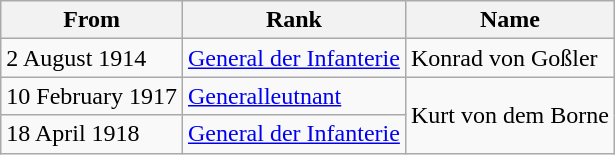<table class="wikitable">
<tr>
<th>From</th>
<th>Rank</th>
<th>Name</th>
</tr>
<tr>
<td>2 August 1914</td>
<td><a href='#'>General der Infanterie</a></td>
<td>Konrad von Goßler</td>
</tr>
<tr>
<td>10 February 1917</td>
<td><a href='#'>Generalleutnant</a></td>
<td rowspan=2>Kurt von dem Borne</td>
</tr>
<tr>
<td>18 April 1918</td>
<td><a href='#'>General der Infanterie</a></td>
</tr>
</table>
